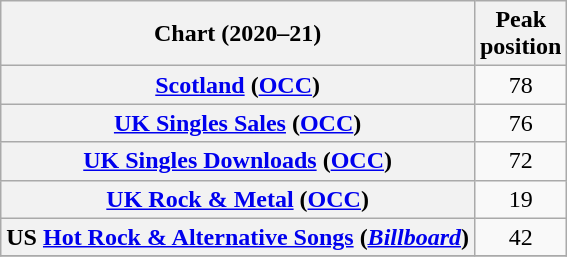<table class="wikitable sortable plainrowheaders" style="text-align:center">
<tr>
<th scope="col">Chart (2020–21)</th>
<th scope="col">Peak<br>position</th>
</tr>
<tr>
<th scope="row"><a href='#'>Scotland</a> (<a href='#'>OCC</a>)</th>
<td>78</td>
</tr>
<tr>
<th scope="row"><a href='#'>UK Singles Sales</a> (<a href='#'>OCC</a>)</th>
<td>76</td>
</tr>
<tr>
<th scope="row"><a href='#'>UK Singles Downloads</a> (<a href='#'>OCC</a>)</th>
<td>72</td>
</tr>
<tr>
<th scope="row"><a href='#'>UK Rock & Metal</a> (<a href='#'>OCC</a>)</th>
<td>19</td>
</tr>
<tr>
<th scope="row">US <a href='#'>Hot Rock & Alternative Songs</a> (<em><a href='#'>Billboard</a></em>)</th>
<td>42</td>
</tr>
<tr>
</tr>
</table>
